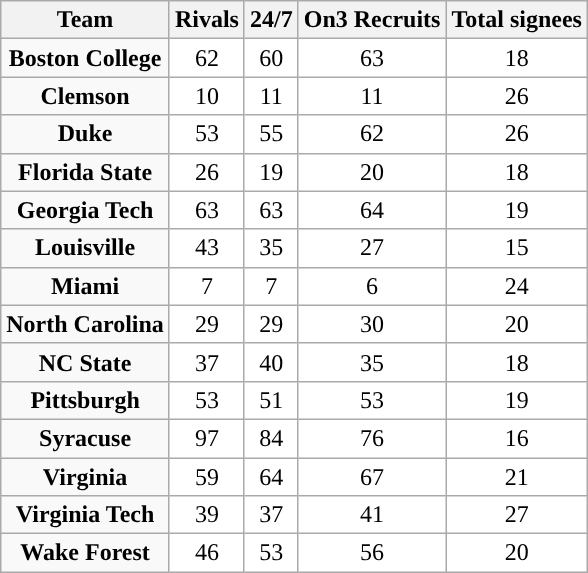<table class="wikitable sortable" style="text-align:center">
<tr>
<th>Team</th>
<th>Rivals</th>
<th>24/7</th>
<th>On3 Recruits</th>
<th>Total signees</th>
</tr>
<tr>
<td><strong>Boston College</strong></td>
<td style="text-align:center; background:white">62</td>
<td style="text-align:center; background:white">60</td>
<td style="text-align:center; background:white">63</td>
<td style="text-align:center; background:white">18</td>
</tr>
<tr>
<td><strong>Clemson</strong></td>
<td style="text-align:center; background:white">10</td>
<td style="text-align:center; background:white">11</td>
<td style="text-align:center; background:white">11</td>
<td style="text-align:center; background:white">26</td>
</tr>
<tr>
<td><strong>Duke</strong></td>
<td style="text-align:center; background:white">53</td>
<td style="text-align:center; background:white">55</td>
<td style="text-align:center; background:white">62</td>
<td style="text-align:center; background:white">26</td>
</tr>
<tr>
<td><strong>Florida State</strong></td>
<td style="text-align:center; background:white">26</td>
<td style="text-align:center; background:white">19</td>
<td style="text-align:center; background:white">20</td>
<td style="text-align:center; background:white">18</td>
</tr>
<tr>
<td><strong>Georgia Tech</strong></td>
<td style="text-align:center; background:white">63</td>
<td style="text-align:center; background:white">63</td>
<td style="text-align:center; background:white">64</td>
<td style="text-align:center; background:white">19</td>
</tr>
<tr>
<td><strong>Louisville</strong></td>
<td style="text-align:center; background:white">43</td>
<td style="text-align:center; background:white">35</td>
<td style="text-align:center; background:white">27</td>
<td style="text-align:center; background:white">15</td>
</tr>
<tr>
<td><strong>Miami</strong></td>
<td style="text-align:center; background:white">7</td>
<td style="text-align:center; background:white">7</td>
<td style="text-align:center; background:white">6</td>
<td style="text-align:center; background:white">24</td>
</tr>
<tr>
<td><strong>North Carolina</strong></td>
<td style="text-align:center; background:white">29</td>
<td style="text-align:center; background:white">29</td>
<td style="text-align:center; background:white">30</td>
<td style="text-align:center; background:white">20</td>
</tr>
<tr>
<td><strong>NC State</strong></td>
<td style="text-align:center; background:white">37</td>
<td style="text-align:center; background:white">40</td>
<td style="text-align:center; background:white">35</td>
<td style="text-align:center; background:white">18</td>
</tr>
<tr>
<td><strong>Pittsburgh</strong></td>
<td style="text-align:center; background:white">53</td>
<td style="text-align:center; background:white">51</td>
<td style="text-align:center; background:white">53</td>
<td style="text-align:center; background:white">19</td>
</tr>
<tr>
<td><strong>Syracuse</strong></td>
<td style="text-align:center; background:white">97</td>
<td style="text-align:center; background:white">84</td>
<td style="text-align:center; background:white">76</td>
<td style="text-align:center; background:white">16</td>
</tr>
<tr>
<td><strong>Virginia</strong></td>
<td style="text-align:center; background:white">59</td>
<td style="text-align:center; background:white">64</td>
<td style="text-align:center; background:white">67</td>
<td style="text-align:center; background:white">21</td>
</tr>
<tr>
<td><strong>Virginia Tech</strong></td>
<td style="text-align:center; background:white">39</td>
<td style="text-align:center; background:white">37</td>
<td style="text-align:center; background:white">41</td>
<td style="text-align:center; background:white">27</td>
</tr>
<tr>
<td><strong>Wake Forest</strong></td>
<td style="text-align:center; background:white">46</td>
<td style="text-align:center; background:white">53</td>
<td style="text-align:center; background:white">56</td>
<td style="text-align:center; background:white">20</td>
</tr>
</table>
